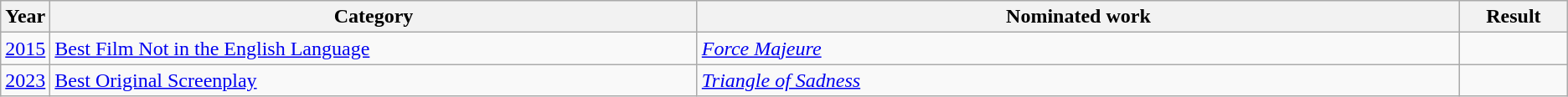<table class=wikitable>
<tr>
<th scope="col" style="width:1em;">Year</th>
<th scope="col" style="width:33em;">Category</th>
<th scope="col" style="width:39em;">Nominated work</th>
<th scope="col" style="width:5em;">Result</th>
</tr>
<tr>
<td><a href='#'>2015</a></td>
<td><a href='#'>Best Film Not in the English Language</a></td>
<td><em><a href='#'>Force Majeure</a></em></td>
<td></td>
</tr>
<tr>
<td><a href='#'>2023</a></td>
<td><a href='#'>Best Original Screenplay</a></td>
<td><em><a href='#'>Triangle of Sadness</a></em></td>
<td></td>
</tr>
</table>
